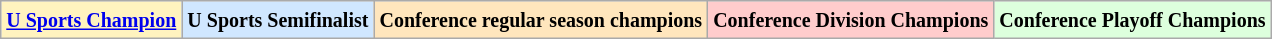<table class="wikitable">
<tr>
<td bgcolor="#FFF3BF"><small><strong><a href='#'>U Sports Champion</a> </strong></small></td>
<td bgcolor="#D0E7FF"><small><strong>U Sports Semifinalist</strong></small></td>
<td bgcolor="#FFE6BD"><small><strong>Conference regular season champions</strong></small></td>
<td bgcolor="#FFCCCC"><small><strong>Conference Division Champions</strong></small></td>
<td bgcolor="#ddffdd"><small><strong>Conference Playoff Champions</strong></small></td>
</tr>
</table>
